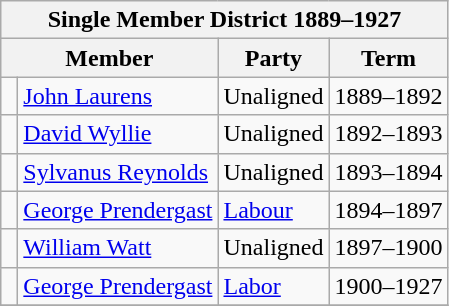<table class="wikitable">
<tr>
<th colspan="4">Single Member District 1889–1927</th>
</tr>
<tr>
<th colspan="2">Member</th>
<th>Party</th>
<th>Term</th>
</tr>
<tr>
<td> </td>
<td><a href='#'>John Laurens</a></td>
<td>Unaligned</td>
<td>1889–1892</td>
</tr>
<tr>
<td> </td>
<td><a href='#'>David Wyllie</a></td>
<td>Unaligned</td>
<td>1892–1893</td>
</tr>
<tr>
<td> </td>
<td><a href='#'>Sylvanus Reynolds</a></td>
<td>Unaligned</td>
<td>1893–1894</td>
</tr>
<tr>
<td> </td>
<td><a href='#'>George Prendergast</a></td>
<td><a href='#'>Labour</a></td>
<td>1894–1897</td>
</tr>
<tr>
<td> </td>
<td><a href='#'>William Watt</a></td>
<td>Unaligned</td>
<td>1897–1900</td>
</tr>
<tr>
<td> </td>
<td><a href='#'>George Prendergast</a></td>
<td><a href='#'>Labor</a></td>
<td>1900–1927</td>
</tr>
<tr>
</tr>
</table>
